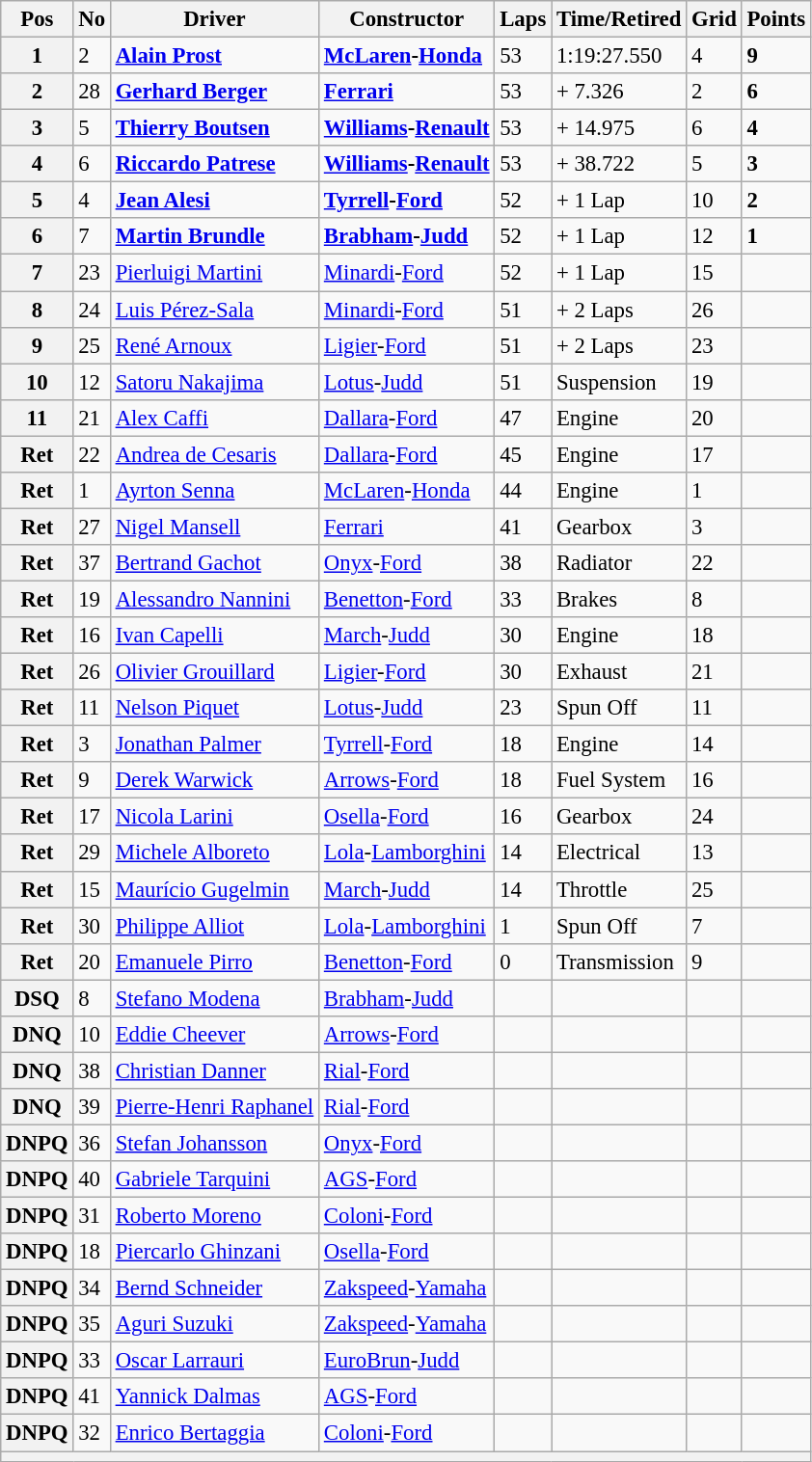<table class="wikitable sortable" style="font-size: 95%;">
<tr>
<th>Pos</th>
<th>No</th>
<th>Driver</th>
<th>Constructor</th>
<th>Laps</th>
<th>Time/Retired</th>
<th>Grid</th>
<th>Points</th>
</tr>
<tr>
<th>1</th>
<td>2</td>
<td> <strong><a href='#'>Alain Prost</a></strong></td>
<td><strong><a href='#'>McLaren</a>-<a href='#'>Honda</a></strong></td>
<td>53</td>
<td>1:19:27.550</td>
<td>4</td>
<td><strong>9</strong></td>
</tr>
<tr>
<th>2</th>
<td>28</td>
<td> <strong><a href='#'>Gerhard Berger</a></strong></td>
<td><strong><a href='#'>Ferrari</a></strong></td>
<td>53</td>
<td>+ 7.326</td>
<td>2</td>
<td><strong>6</strong></td>
</tr>
<tr>
<th>3</th>
<td>5</td>
<td> <strong><a href='#'>Thierry Boutsen</a></strong></td>
<td><strong><a href='#'>Williams</a>-<a href='#'>Renault</a></strong></td>
<td>53</td>
<td>+ 14.975</td>
<td>6</td>
<td><strong>4</strong></td>
</tr>
<tr>
<th>4</th>
<td>6</td>
<td> <strong><a href='#'>Riccardo Patrese</a></strong></td>
<td><strong><a href='#'>Williams</a>-<a href='#'>Renault</a></strong></td>
<td>53</td>
<td>+ 38.722</td>
<td>5</td>
<td><strong>3</strong></td>
</tr>
<tr>
<th>5</th>
<td>4</td>
<td> <strong><a href='#'>Jean Alesi</a></strong></td>
<td><strong><a href='#'>Tyrrell</a>-<a href='#'>Ford</a></strong></td>
<td>52</td>
<td>+ 1 Lap</td>
<td>10</td>
<td><strong>2</strong></td>
</tr>
<tr>
<th>6</th>
<td>7</td>
<td> <strong><a href='#'>Martin Brundle</a></strong></td>
<td><strong><a href='#'>Brabham</a>-<a href='#'>Judd</a></strong></td>
<td>52</td>
<td>+ 1 Lap</td>
<td>12</td>
<td><strong>1</strong></td>
</tr>
<tr>
<th>7</th>
<td>23</td>
<td> <a href='#'>Pierluigi Martini</a></td>
<td><a href='#'>Minardi</a>-<a href='#'>Ford</a></td>
<td>52</td>
<td>+ 1 Lap</td>
<td>15</td>
<td> </td>
</tr>
<tr>
<th>8</th>
<td>24</td>
<td> <a href='#'>Luis Pérez-Sala</a></td>
<td><a href='#'>Minardi</a>-<a href='#'>Ford</a></td>
<td>51</td>
<td>+ 2 Laps</td>
<td>26</td>
<td> </td>
</tr>
<tr>
<th>9</th>
<td>25</td>
<td> <a href='#'>René Arnoux</a></td>
<td><a href='#'>Ligier</a>-<a href='#'>Ford</a></td>
<td>51</td>
<td>+ 2 Laps</td>
<td>23</td>
<td> </td>
</tr>
<tr>
<th>10</th>
<td>12</td>
<td> <a href='#'>Satoru Nakajima</a></td>
<td><a href='#'>Lotus</a>-<a href='#'>Judd</a></td>
<td>51</td>
<td>Suspension</td>
<td>19</td>
<td> </td>
</tr>
<tr>
<th>11</th>
<td>21</td>
<td> <a href='#'>Alex Caffi</a></td>
<td><a href='#'>Dallara</a>-<a href='#'>Ford</a></td>
<td>47</td>
<td>Engine</td>
<td>20</td>
<td> </td>
</tr>
<tr>
<th>Ret</th>
<td>22</td>
<td> <a href='#'>Andrea de Cesaris</a></td>
<td><a href='#'>Dallara</a>-<a href='#'>Ford</a></td>
<td>45</td>
<td>Engine</td>
<td>17</td>
<td> </td>
</tr>
<tr>
<th>Ret</th>
<td>1</td>
<td> <a href='#'>Ayrton Senna</a></td>
<td><a href='#'>McLaren</a>-<a href='#'>Honda</a></td>
<td>44</td>
<td>Engine</td>
<td>1</td>
<td> </td>
</tr>
<tr>
<th>Ret</th>
<td>27</td>
<td> <a href='#'>Nigel Mansell</a></td>
<td><a href='#'>Ferrari</a></td>
<td>41</td>
<td>Gearbox</td>
<td>3</td>
<td> </td>
</tr>
<tr>
<th>Ret</th>
<td>37</td>
<td> <a href='#'>Bertrand Gachot</a></td>
<td><a href='#'>Onyx</a>-<a href='#'>Ford</a></td>
<td>38</td>
<td>Radiator</td>
<td>22</td>
<td> </td>
</tr>
<tr>
<th>Ret</th>
<td>19</td>
<td> <a href='#'>Alessandro Nannini</a></td>
<td><a href='#'>Benetton</a>-<a href='#'>Ford</a></td>
<td>33</td>
<td>Brakes</td>
<td>8</td>
<td> </td>
</tr>
<tr>
<th>Ret</th>
<td>16</td>
<td> <a href='#'>Ivan Capelli</a></td>
<td><a href='#'>March</a>-<a href='#'>Judd</a></td>
<td>30</td>
<td>Engine</td>
<td>18</td>
<td> </td>
</tr>
<tr>
<th>Ret</th>
<td>26</td>
<td> <a href='#'>Olivier Grouillard</a></td>
<td><a href='#'>Ligier</a>-<a href='#'>Ford</a></td>
<td>30</td>
<td>Exhaust</td>
<td>21</td>
<td> </td>
</tr>
<tr>
<th>Ret</th>
<td>11</td>
<td> <a href='#'>Nelson Piquet</a></td>
<td><a href='#'>Lotus</a>-<a href='#'>Judd</a></td>
<td>23</td>
<td>Spun Off</td>
<td>11</td>
<td> </td>
</tr>
<tr>
<th>Ret</th>
<td>3</td>
<td> <a href='#'>Jonathan Palmer</a></td>
<td><a href='#'>Tyrrell</a>-<a href='#'>Ford</a></td>
<td>18</td>
<td>Engine</td>
<td>14</td>
<td> </td>
</tr>
<tr>
<th>Ret</th>
<td>9</td>
<td> <a href='#'>Derek Warwick</a></td>
<td><a href='#'>Arrows</a>-<a href='#'>Ford</a></td>
<td>18</td>
<td>Fuel System</td>
<td>16</td>
<td> </td>
</tr>
<tr>
<th>Ret</th>
<td>17</td>
<td> <a href='#'>Nicola Larini</a></td>
<td><a href='#'>Osella</a>-<a href='#'>Ford</a></td>
<td>16</td>
<td>Gearbox</td>
<td>24</td>
<td> </td>
</tr>
<tr>
<th>Ret</th>
<td>29</td>
<td> <a href='#'>Michele Alboreto</a></td>
<td><a href='#'>Lola</a>-<a href='#'>Lamborghini</a></td>
<td>14</td>
<td>Electrical</td>
<td>13</td>
<td> </td>
</tr>
<tr>
<th>Ret</th>
<td>15</td>
<td> <a href='#'>Maurício Gugelmin</a></td>
<td><a href='#'>March</a>-<a href='#'>Judd</a></td>
<td>14</td>
<td>Throttle</td>
<td>25</td>
<td> </td>
</tr>
<tr>
<th>Ret</th>
<td>30</td>
<td> <a href='#'>Philippe Alliot</a></td>
<td><a href='#'>Lola</a>-<a href='#'>Lamborghini</a></td>
<td>1</td>
<td>Spun Off</td>
<td>7</td>
<td> </td>
</tr>
<tr>
<th>Ret</th>
<td>20</td>
<td> <a href='#'>Emanuele Pirro</a></td>
<td><a href='#'>Benetton</a>-<a href='#'>Ford</a></td>
<td>0</td>
<td>Transmission</td>
<td>9</td>
<td> </td>
</tr>
<tr>
<th>DSQ</th>
<td>8</td>
<td> <a href='#'>Stefano Modena</a></td>
<td><a href='#'>Brabham</a>-<a href='#'>Judd</a></td>
<td> </td>
<td></td>
<td></td>
<td> </td>
</tr>
<tr>
<th>DNQ</th>
<td>10</td>
<td> <a href='#'>Eddie Cheever</a></td>
<td><a href='#'>Arrows</a>-<a href='#'>Ford</a></td>
<td> </td>
<td></td>
<td></td>
<td> </td>
</tr>
<tr>
<th>DNQ</th>
<td>38</td>
<td> <a href='#'>Christian Danner</a></td>
<td><a href='#'>Rial</a>-<a href='#'>Ford</a></td>
<td> </td>
<td></td>
<td></td>
<td> </td>
</tr>
<tr>
<th>DNQ</th>
<td>39</td>
<td> <a href='#'>Pierre-Henri Raphanel</a></td>
<td><a href='#'>Rial</a>-<a href='#'>Ford</a></td>
<td> </td>
<td></td>
<td></td>
<td> </td>
</tr>
<tr>
<th>DNPQ</th>
<td>36</td>
<td> <a href='#'>Stefan Johansson</a></td>
<td><a href='#'>Onyx</a>-<a href='#'>Ford</a></td>
<td> </td>
<td></td>
<td></td>
<td> </td>
</tr>
<tr>
<th>DNPQ</th>
<td>40</td>
<td> <a href='#'>Gabriele Tarquini</a></td>
<td><a href='#'>AGS</a>-<a href='#'>Ford</a></td>
<td> </td>
<td></td>
<td></td>
<td> </td>
</tr>
<tr>
<th>DNPQ</th>
<td>31</td>
<td> <a href='#'>Roberto Moreno</a></td>
<td><a href='#'>Coloni</a>-<a href='#'>Ford</a></td>
<td> </td>
<td></td>
<td></td>
<td> </td>
</tr>
<tr>
<th>DNPQ</th>
<td>18</td>
<td> <a href='#'>Piercarlo Ghinzani</a></td>
<td><a href='#'>Osella</a>-<a href='#'>Ford</a></td>
<td> </td>
<td></td>
<td></td>
<td> </td>
</tr>
<tr>
<th>DNPQ</th>
<td>34</td>
<td> <a href='#'>Bernd Schneider</a></td>
<td><a href='#'>Zakspeed</a>-<a href='#'>Yamaha</a></td>
<td> </td>
<td></td>
<td></td>
<td> </td>
</tr>
<tr>
<th>DNPQ</th>
<td>35</td>
<td> <a href='#'>Aguri Suzuki</a></td>
<td><a href='#'>Zakspeed</a>-<a href='#'>Yamaha</a></td>
<td> </td>
<td></td>
<td></td>
<td> </td>
</tr>
<tr>
<th>DNPQ</th>
<td>33</td>
<td> <a href='#'>Oscar Larrauri</a></td>
<td><a href='#'>EuroBrun</a>-<a href='#'>Judd</a></td>
<td> </td>
<td></td>
<td></td>
<td> </td>
</tr>
<tr>
<th>DNPQ</th>
<td>41</td>
<td> <a href='#'>Yannick Dalmas</a></td>
<td><a href='#'>AGS</a>-<a href='#'>Ford</a></td>
<td> </td>
<td></td>
<td></td>
<td> </td>
</tr>
<tr>
<th>DNPQ</th>
<td>32</td>
<td> <a href='#'>Enrico Bertaggia</a></td>
<td><a href='#'>Coloni</a>-<a href='#'>Ford</a></td>
<td> </td>
<td> </td>
<td> </td>
<td> </td>
</tr>
<tr>
<th colspan="8"></th>
</tr>
</table>
